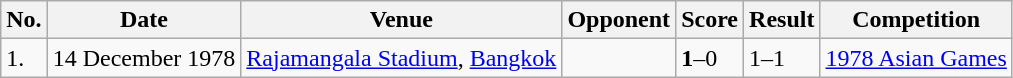<table class="wikitable collapsible">
<tr>
<th>No.</th>
<th>Date</th>
<th>Venue</th>
<th>Opponent</th>
<th>Score</th>
<th>Result</th>
<th>Competition</th>
</tr>
<tr>
<td>1.</td>
<td>14 December 1978</td>
<td><a href='#'>Rajamangala Stadium</a>, <a href='#'>Bangkok</a></td>
<td></td>
<td><strong>1</strong>–0</td>
<td>1–1</td>
<td><a href='#'>1978 Asian Games</a></td>
</tr>
</table>
